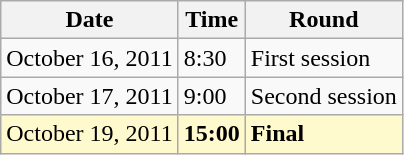<table class="wikitable">
<tr>
<th>Date</th>
<th>Time</th>
<th>Round</th>
</tr>
<tr>
<td>October 16, 2011</td>
<td>8:30</td>
<td>First session</td>
</tr>
<tr>
<td>October 17, 2011</td>
<td>9:00</td>
<td>Second session</td>
</tr>
<tr style=background:lemonchiffon>
<td>October 19, 2011</td>
<td><strong>15:00</strong></td>
<td><strong>Final</strong></td>
</tr>
</table>
